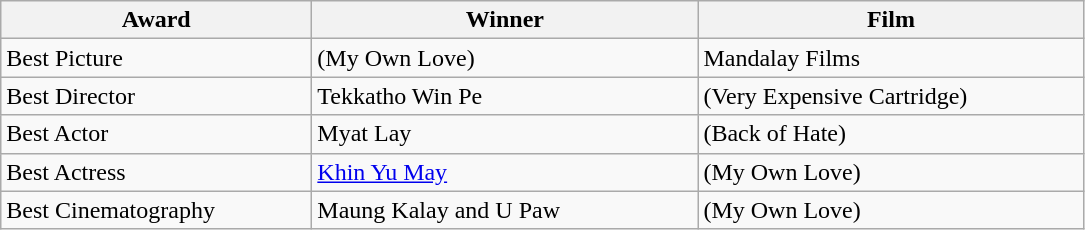<table class="wikitable">
<tr>
<th width="200"><strong>Award</strong></th>
<th width="250"><strong>Winner</strong></th>
<th width="250"><strong>Film</strong></th>
</tr>
<tr>
<td>Best Picture</td>
<td> (My Own Love)</td>
<td>Mandalay Films</td>
</tr>
<tr>
<td>Best Director</td>
<td>Tekkatho Win Pe</td>
<td> (Very Expensive Cartridge)</td>
</tr>
<tr>
<td>Best Actor</td>
<td>Myat Lay</td>
<td> (Back of Hate)</td>
</tr>
<tr>
<td>Best Actress</td>
<td><a href='#'>Khin Yu May</a></td>
<td> (My Own Love)</td>
</tr>
<tr>
<td>Best Cinematography</td>
<td>Maung Kalay and U Paw</td>
<td> (My Own Love)</td>
</tr>
</table>
